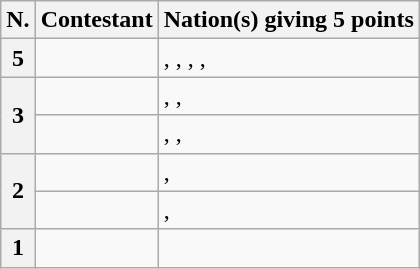<table class="wikitable plainrowheaders">
<tr>
<th scope="col">N.</th>
<th scope="col">Contestant</th>
<th scope="col">Nation(s) giving 5 points</th>
</tr>
<tr>
<th scope="row">5</th>
<td><strong></strong></td>
<td>, , , , </td>
</tr>
<tr>
<th scope="row" rowspan="2">3</th>
<td></td>
<td>, , </td>
</tr>
<tr>
<td></td>
<td>, , </td>
</tr>
<tr>
<th scope="row" rowspan="2">2</th>
<td></td>
<td>, </td>
</tr>
<tr>
<td></td>
<td>, </td>
</tr>
<tr>
<th scope="row">1</th>
<td></td>
<td></td>
</tr>
</table>
